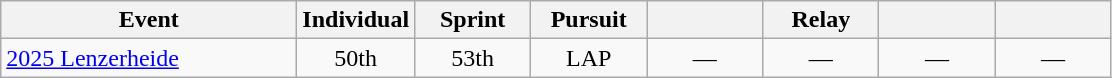<table class="wikitable" style="text-align: center;">
<tr ">
<th style="width:190px;">Event</th>
<th style="width:70px;">Individual</th>
<th style="width:70px;">Sprint</th>
<th style="width:70px;">Pursuit</th>
<th style="width:70px;"></th>
<th style="width:70px;">Relay</th>
<th style="width:70px;"></th>
<th style="width:70px;"></th>
</tr>
<tr>
<td align=left> <a href='#'>2025 Lenzerheide</a></td>
<td>50th</td>
<td>53th</td>
<td>LAP</td>
<td>—</td>
<td>—</td>
<td>—</td>
<td>—</td>
</tr>
</table>
